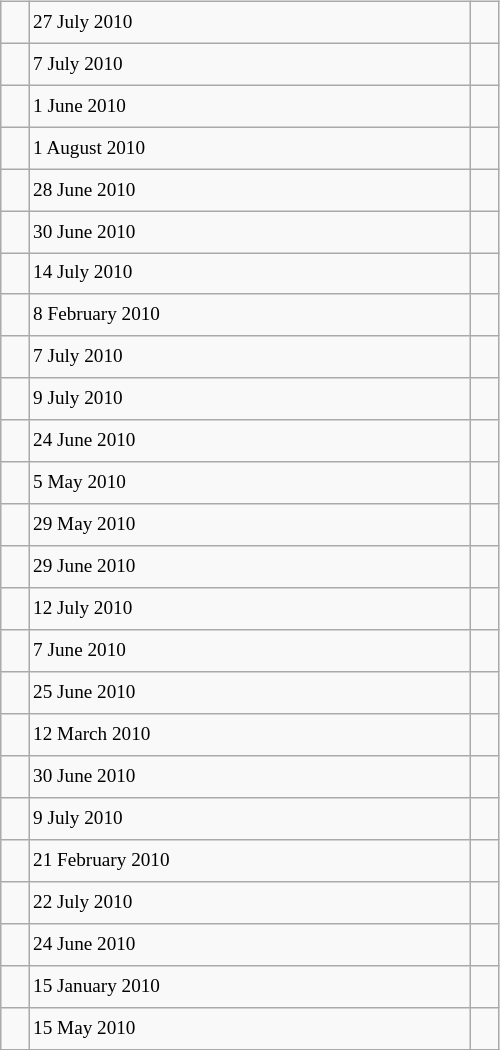<table class="wikitable" style="font-size: 80%; float: left; width: 26em; margin-right: 1em; height: 700px">
<tr>
<td></td>
<td>27 July 2010</td>
<td></td>
</tr>
<tr>
<td></td>
<td>7 July 2010</td>
<td></td>
</tr>
<tr>
<td></td>
<td>1 June 2010</td>
<td></td>
</tr>
<tr>
<td></td>
<td>1 August 2010</td>
<td></td>
</tr>
<tr>
<td></td>
<td>28 June 2010</td>
<td></td>
</tr>
<tr>
<td></td>
<td>30 June 2010</td>
<td></td>
</tr>
<tr>
<td></td>
<td>14 July 2010</td>
<td></td>
</tr>
<tr>
<td></td>
<td>8 February 2010</td>
<td></td>
</tr>
<tr>
<td></td>
<td>7 July 2010</td>
<td></td>
</tr>
<tr>
<td></td>
<td>9 July 2010</td>
<td></td>
</tr>
<tr>
<td></td>
<td>24 June 2010</td>
<td></td>
</tr>
<tr>
<td></td>
<td>5 May 2010</td>
<td></td>
</tr>
<tr>
<td></td>
<td>29 May 2010</td>
<td></td>
</tr>
<tr>
<td></td>
<td>29 June 2010</td>
<td></td>
</tr>
<tr>
<td></td>
<td>12 July 2010</td>
<td></td>
</tr>
<tr>
<td></td>
<td>7 June 2010</td>
<td></td>
</tr>
<tr>
<td></td>
<td>25 June 2010</td>
<td></td>
</tr>
<tr>
<td></td>
<td>12 March 2010</td>
<td></td>
</tr>
<tr>
<td></td>
<td>30 June 2010</td>
<td></td>
</tr>
<tr>
<td></td>
<td>9 July 2010</td>
<td></td>
</tr>
<tr>
<td></td>
<td>21 February 2010</td>
<td></td>
</tr>
<tr>
<td></td>
<td>22 July 2010</td>
<td></td>
</tr>
<tr>
<td></td>
<td>24 June 2010</td>
<td></td>
</tr>
<tr>
<td></td>
<td>15 January 2010</td>
<td></td>
</tr>
<tr>
<td></td>
<td>15 May 2010</td>
<td></td>
</tr>
</table>
